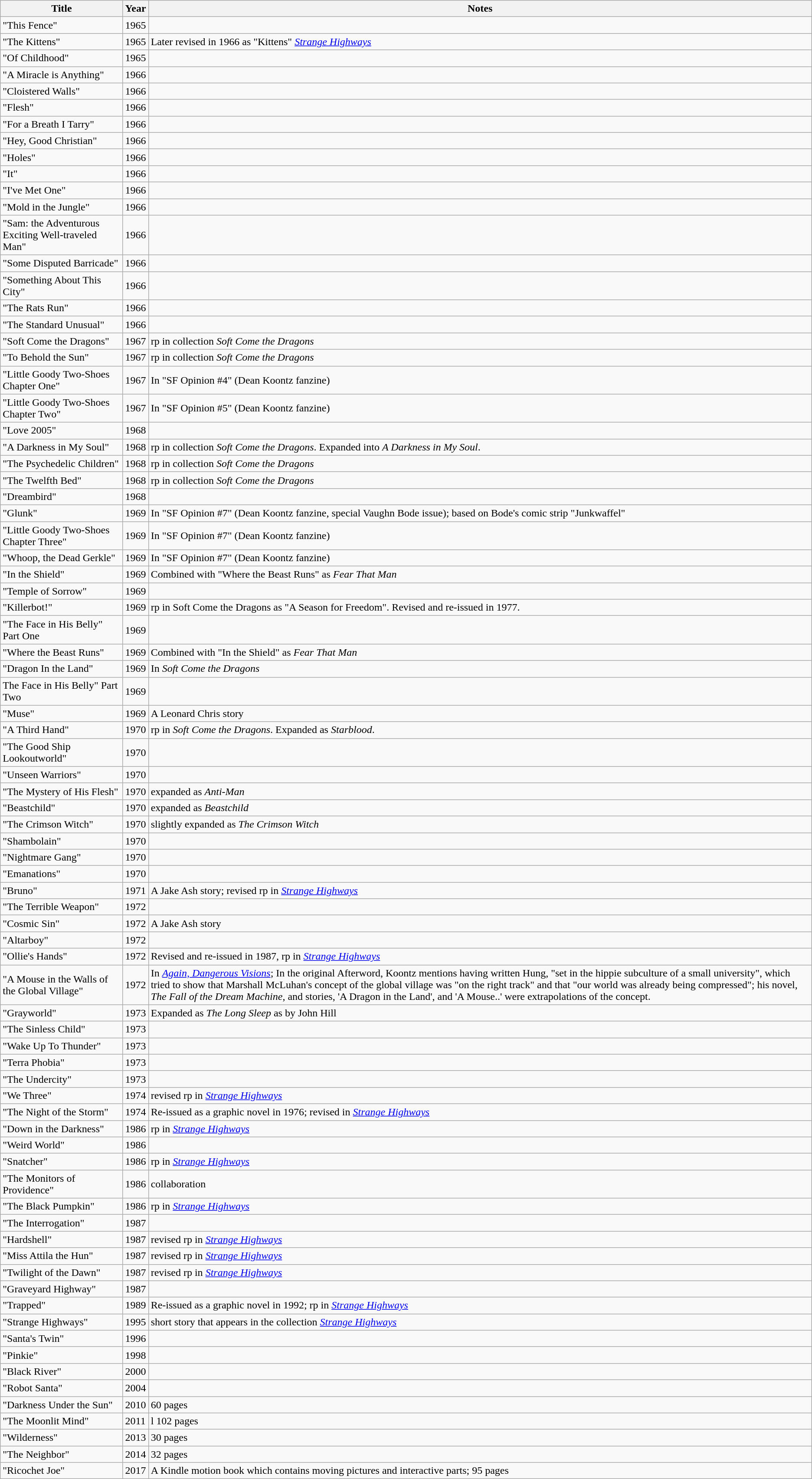<table class="wikitable sortable">
<tr>
<th>Title</th>
<th>Year</th>
<th>Notes</th>
</tr>
<tr>
<td>"This Fence"</td>
<td>1965</td>
<td></td>
</tr>
<tr>
<td>"The Kittens"</td>
<td>1965</td>
<td>Later revised in 1966 as "Kittens" <em><a href='#'>Strange Highways</a></em></td>
</tr>
<tr>
<td>"Of Childhood"</td>
<td>1965</td>
<td></td>
</tr>
<tr>
<td>"A Miracle is Anything"</td>
<td>1966</td>
<td></td>
</tr>
<tr>
<td>"Cloistered Walls"</td>
<td>1966</td>
<td></td>
</tr>
<tr>
<td>"Flesh"</td>
<td>1966</td>
<td></td>
</tr>
<tr>
<td>"For a Breath I Tarry"</td>
<td>1966</td>
<td></td>
</tr>
<tr>
<td>"Hey, Good Christian"</td>
<td>1966</td>
<td></td>
</tr>
<tr>
<td>"Holes"</td>
<td>1966</td>
<td></td>
</tr>
<tr>
<td>"It"</td>
<td>1966</td>
<td></td>
</tr>
<tr>
<td>"I've Met One"</td>
<td>1966</td>
<td></td>
</tr>
<tr>
<td>"Mold in the Jungle"</td>
<td>1966</td>
<td></td>
</tr>
<tr>
<td>"Sam: the Adventurous Exciting Well-traveled Man"</td>
<td>1966</td>
<td></td>
</tr>
<tr>
<td>"Some Disputed Barricade"</td>
<td>1966</td>
<td></td>
</tr>
<tr>
<td>"Something About This City"</td>
<td>1966</td>
<td></td>
</tr>
<tr>
<td>"The Rats Run"</td>
<td>1966</td>
<td></td>
</tr>
<tr>
<td>"The Standard Unusual"</td>
<td>1966</td>
<td></td>
</tr>
<tr>
<td>"Soft Come the Dragons"</td>
<td>1967</td>
<td>rp in collection <em>Soft Come the Dragons</em></td>
</tr>
<tr>
<td>"To Behold the Sun"</td>
<td>1967</td>
<td>rp in collection <em>Soft Come the Dragons</em></td>
</tr>
<tr>
<td>"Little Goody Two-Shoes Chapter One"</td>
<td>1967</td>
<td>In "SF Opinion #4" (Dean Koontz fanzine)</td>
</tr>
<tr>
<td>"Little Goody Two-Shoes Chapter Two"</td>
<td>1967</td>
<td>In "SF Opinion #5" (Dean Koontz fanzine)</td>
</tr>
<tr>
<td>"Love 2005"</td>
<td>1968</td>
<td></td>
</tr>
<tr>
<td>"A Darkness in My Soul"</td>
<td>1968</td>
<td>rp in collection <em>Soft Come the Dragons</em>. Expanded into <em>A Darkness in My Soul</em>.</td>
</tr>
<tr>
<td>"The Psychedelic Children"</td>
<td>1968</td>
<td>rp in collection <em>Soft Come the Dragons</em></td>
</tr>
<tr>
<td>"The Twelfth Bed"</td>
<td>1968</td>
<td>rp in collection <em>Soft Come the Dragons</em></td>
</tr>
<tr>
<td>"Dreambird"</td>
<td>1968</td>
<td></td>
</tr>
<tr>
<td>"Glunk"</td>
<td>1969</td>
<td>In "SF Opinion #7" (Dean Koontz fanzine, special Vaughn Bode issue); based on Bode's comic strip "Junkwaffel"</td>
</tr>
<tr>
<td>"Little Goody Two-Shoes Chapter Three"</td>
<td>1969</td>
<td>In "SF Opinion #7" (Dean Koontz fanzine)</td>
</tr>
<tr>
<td>"Whoop, the Dead Gerkle"</td>
<td>1969</td>
<td>In "SF Opinion #7" (Dean Koontz fanzine)</td>
</tr>
<tr>
<td>"In the Shield"</td>
<td>1969</td>
<td>Combined with "Where the Beast Runs" as <em>Fear That Man</em></td>
</tr>
<tr>
<td>"Temple of Sorrow"</td>
<td>1969</td>
<td></td>
</tr>
<tr>
<td>"Killerbot!"</td>
<td>1969</td>
<td>rp in Soft Come the Dragons as "A Season for Freedom". Revised and re-issued in 1977.</td>
</tr>
<tr>
<td>"The Face in His Belly" Part One</td>
<td>1969</td>
<td></td>
</tr>
<tr>
<td>"Where the Beast Runs"</td>
<td>1969</td>
<td>Combined with "In the Shield" as <em>Fear That Man</em></td>
</tr>
<tr>
<td>"Dragon In the Land"</td>
<td>1969</td>
<td>In <em>Soft Come the Dragons</em></td>
</tr>
<tr>
<td>The Face in His Belly" Part Two</td>
<td>1969</td>
<td></td>
</tr>
<tr>
<td>"Muse"</td>
<td>1969</td>
<td>A Leonard Chris story</td>
</tr>
<tr>
<td>"A Third Hand"</td>
<td>1970</td>
<td>rp in <em>Soft Come the Dragons</em>. Expanded as <em>Starblood</em>.</td>
</tr>
<tr>
<td>"The Good Ship Lookoutworld"</td>
<td>1970</td>
<td></td>
</tr>
<tr>
<td>"Unseen Warriors"</td>
<td>1970</td>
<td></td>
</tr>
<tr>
<td>"The Mystery of His Flesh"</td>
<td>1970</td>
<td>expanded as <em>Anti-Man</em></td>
</tr>
<tr>
<td>"Beastchild"</td>
<td>1970</td>
<td>expanded as <em>Beastchild</em></td>
</tr>
<tr>
<td>"The Crimson Witch"</td>
<td>1970</td>
<td>slightly expanded as <em>The Crimson Witch</em></td>
</tr>
<tr>
<td>"Shambolain"</td>
<td>1970</td>
<td></td>
</tr>
<tr>
<td>"Nightmare Gang"</td>
<td>1970</td>
<td></td>
</tr>
<tr>
<td>"Emanations"</td>
<td>1970</td>
<td></td>
</tr>
<tr>
<td>"Bruno"</td>
<td>1971</td>
<td>A Jake Ash story; revised rp in <em><a href='#'>Strange Highways</a></em></td>
</tr>
<tr>
<td>"The Terrible Weapon"</td>
<td>1972</td>
<td></td>
</tr>
<tr>
<td>"Cosmic Sin"</td>
<td>1972</td>
<td>A Jake Ash story</td>
</tr>
<tr>
<td>"Altarboy"</td>
<td>1972</td>
<td></td>
</tr>
<tr>
<td>"Ollie's Hands"</td>
<td>1972</td>
<td>Revised and re-issued in 1987, rp in <em><a href='#'>Strange Highways</a></em></td>
</tr>
<tr>
<td>"A Mouse in the Walls of the Global Village"</td>
<td>1972</td>
<td>In <em><a href='#'>Again, Dangerous Visions</a></em>; In the original Afterword, Koontz mentions having written Hung, "set in the hippie subculture of a small university", which tried to show that Marshall McLuhan's concept of the global village was "on the right track" and that "our world was already being compressed"; his novel, <em>The Fall of the Dream Machine</em>, and stories, 'A Dragon in the Land', and 'A Mouse..' were extrapolations of the concept.</td>
</tr>
<tr>
<td>"Grayworld"</td>
<td>1973</td>
<td>Expanded as <em>The Long Sleep</em> as by John Hill</td>
</tr>
<tr>
<td>"The Sinless Child"</td>
<td>1973</td>
<td></td>
</tr>
<tr>
<td>"Wake Up To Thunder"</td>
<td>1973</td>
<td></td>
</tr>
<tr>
<td>"Terra Phobia"</td>
<td>1973</td>
<td></td>
</tr>
<tr>
<td>"The Undercity"</td>
<td>1973</td>
<td></td>
</tr>
<tr>
<td>"We Three"</td>
<td>1974</td>
<td>revised rp in <em><a href='#'>Strange Highways</a></em></td>
</tr>
<tr>
<td>"The Night of the Storm"</td>
<td>1974</td>
<td>Re-issued as a graphic novel in 1976; revised  in <em><a href='#'>Strange Highways</a></em></td>
</tr>
<tr>
<td>"Down in the Darkness"</td>
<td>1986</td>
<td>rp in <em><a href='#'>Strange Highways</a></em></td>
</tr>
<tr>
<td>"Weird World"</td>
<td>1986</td>
<td></td>
</tr>
<tr>
<td>"Snatcher"</td>
<td>1986</td>
<td>rp in <em><a href='#'>Strange Highways</a></em></td>
</tr>
<tr>
<td>"The Monitors of Providence"</td>
<td>1986</td>
<td>collaboration</td>
</tr>
<tr>
<td>"The Black Pumpkin"</td>
<td>1986</td>
<td>rp in <em><a href='#'>Strange Highways</a></em></td>
</tr>
<tr>
<td>"The Interrogation"</td>
<td>1987</td>
<td></td>
</tr>
<tr>
<td>"Hardshell"</td>
<td>1987</td>
<td>revised rp in <em><a href='#'>Strange Highways</a></em></td>
</tr>
<tr>
<td>"Miss Attila the Hun"</td>
<td>1987</td>
<td>revised rp in <em><a href='#'>Strange Highways</a></em></td>
</tr>
<tr>
<td>"Twilight of the Dawn"</td>
<td>1987</td>
<td>revised rp in <em><a href='#'>Strange Highways</a></em></td>
</tr>
<tr>
<td>"Graveyard Highway"</td>
<td>1987</td>
<td></td>
</tr>
<tr>
<td>"Trapped"</td>
<td>1989</td>
<td>Re-issued as a graphic novel in 1992; rp in <em><a href='#'>Strange Highways</a></em></td>
</tr>
<tr>
<td>"Strange Highways"</td>
<td>1995</td>
<td>short story that appears in the collection <em><a href='#'>Strange Highways</a></em></td>
</tr>
<tr>
<td>"Santa's Twin"</td>
<td>1996</td>
<td></td>
</tr>
<tr>
<td>"Pinkie"</td>
<td>1998</td>
<td></td>
</tr>
<tr>
<td>"Black River"</td>
<td>2000</td>
<td></td>
</tr>
<tr>
<td>"Robot Santa"</td>
<td>2004</td>
<td></td>
</tr>
<tr>
<td>"Darkness Under the Sun"</td>
<td>2010</td>
<td>60 pages</td>
</tr>
<tr>
<td>"The Moonlit Mind"</td>
<td>2011</td>
<td>l 102 pages</td>
</tr>
<tr>
<td>"Wilderness"</td>
<td>2013</td>
<td>30 pages</td>
</tr>
<tr>
<td>"The Neighbor"</td>
<td>2014</td>
<td>32 pages</td>
</tr>
<tr>
<td>"Ricochet Joe"</td>
<td>2017</td>
<td>A Kindle motion book which contains moving pictures and interactive parts; 95 pages</td>
</tr>
</table>
